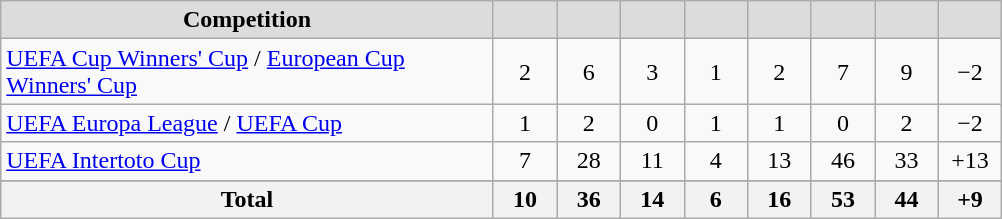<table class="wikitable" style="text-align: center;">
<tr>
<th width="321" style="background:#DCDCDC">Competition</th>
<th width="35" style="background:#DCDCDC"></th>
<th width="35" style="background:#DCDCDC"></th>
<th width="35" style="background:#DCDCDC"></th>
<th width="35" style="background:#DCDCDC"></th>
<th width="35" style="background:#DCDCDC"></th>
<th width="35" style="background:#DCDCDC"></th>
<th width="35" style="background:#DCDCDC"></th>
<th width="35" style="background:#DCDCDC"></th>
</tr>
<tr>
<td align=left><a href='#'>UEFA Cup Winners' Cup</a> / <a href='#'>European Cup Winners' Cup</a> </td>
<td>2</td>
<td>6</td>
<td>3</td>
<td>1</td>
<td>2</td>
<td>7</td>
<td>9</td>
<td>−2</td>
</tr>
<tr>
<td align=left><a href='#'>UEFA Europa League</a> / <a href='#'>UEFA Cup</a></td>
<td>1</td>
<td>2</td>
<td>0</td>
<td>1</td>
<td>1</td>
<td>0</td>
<td>2</td>
<td>−2</td>
</tr>
<tr>
<td align=left><a href='#'>UEFA Intertoto Cup</a></td>
<td>7</td>
<td>28</td>
<td>11</td>
<td>4</td>
<td>13</td>
<td>46</td>
<td>33</td>
<td>+13</td>
</tr>
<tr>
</tr>
<tr class="sortbottom">
<th>Total</th>
<th>10</th>
<th>36</th>
<th>14</th>
<th>6</th>
<th>16</th>
<th>53</th>
<th>44</th>
<th>+9</th>
</tr>
</table>
